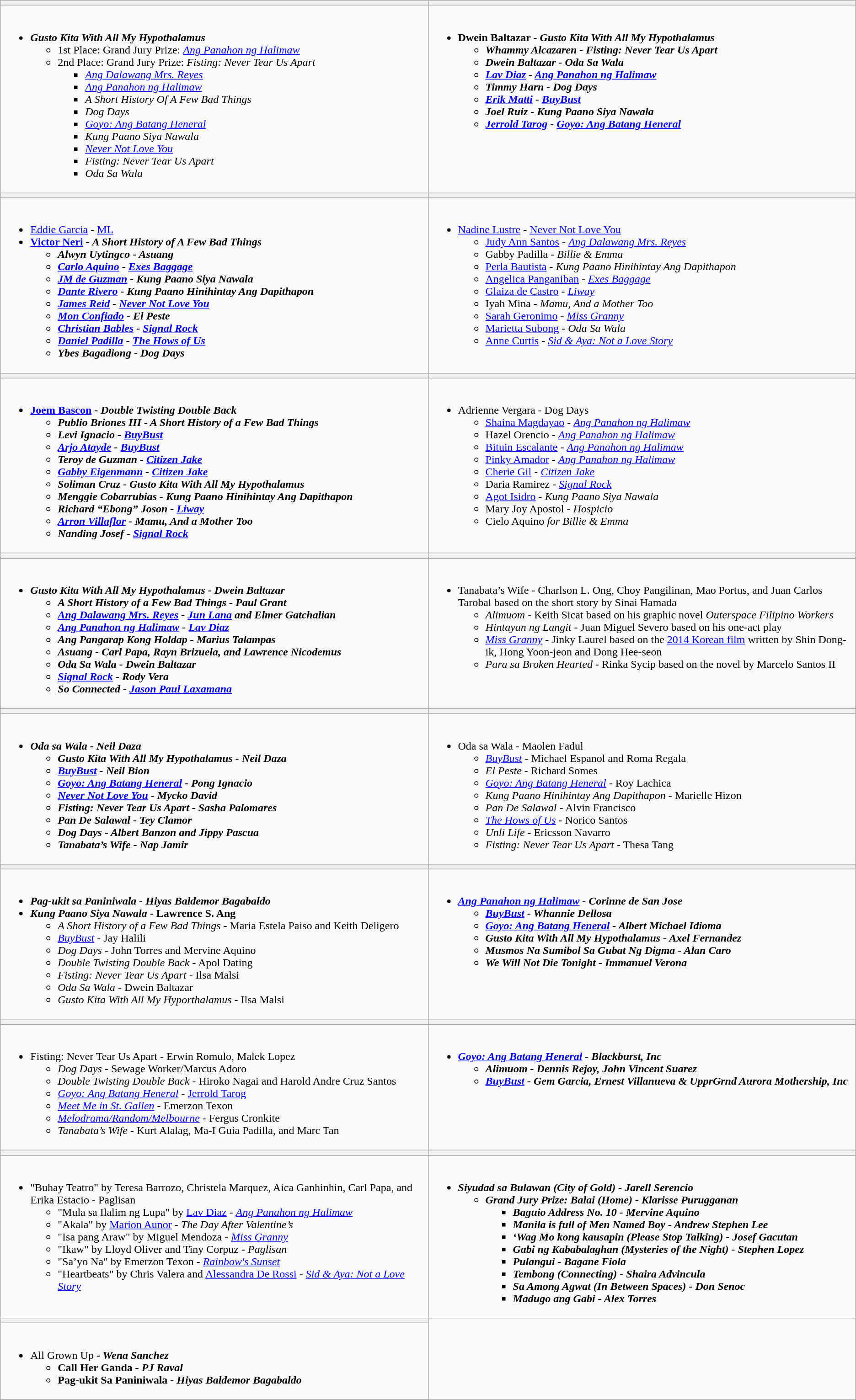<table class=wikitable>
<tr>
<th></th>
<th></th>
</tr>
<tr>
<td valign="top" width="50%"><br><ul><li><strong><em>Gusto Kita With All My Hypothalamus</em></strong><ul><li>1st Place: Grand Jury Prize: <em><a href='#'>Ang Panahon ng Halimaw</a></em></li><li>2nd Place: Grand Jury Prize: <em>Fisting: Never Tear Us Apart</em><ul><li><em><a href='#'>Ang Dalawang Mrs. Reyes</a></em></li><li><em><a href='#'>Ang Panahon ng Halimaw</a></em></li><li><em>A Short History Of A Few Bad Things</em></li><li><em>Dog Days</em></li><li><em><a href='#'>Goyo: Ang Batang Heneral</a> </em></li><li><em>Kung Paano Siya Nawala</em></li><li><em><a href='#'>Never Not Love You</a></em></li><li><em>Fisting: Never Tear Us Apart</em></li><li><em>Oda Sa Wala</em></li></ul></li></ul></li></ul></td>
<td valign="top" width="50%"><br><ul><li><strong>Dwein Baltazar - <em>Gusto Kita With All My Hypothalamus<strong><em><ul><li>Whammy Alcazaren - </em>Fisting: Never Tear Us Apart<em></li><li>Dwein Baltazar - </em>Oda Sa Wala<em></li><li><a href='#'>Lav Diaz</a> - </em><a href='#'>Ang Panahon ng Halimaw</a><em></li><li>Timmy Harn - </em>Dog Days<em></li><li><a href='#'>Erik Matti</a> - </em><a href='#'>BuyBust</a><em></li><li>Joel Ruiz - </em>Kung Paano Siya Nawala<em></li><li><a href='#'>Jerrold Tarog</a> - </em><a href='#'>Goyo: Ang Batang Heneral</a><em></li></ul></li></ul></td>
</tr>
<tr>
<th></th>
<th></th>
</tr>
<tr>
<td valign="top" width="50%"><br><ul><li></strong><a href='#'>Eddie Garcia</a> - </em><a href='#'>ML</a></em></strong></li><li><strong><a href='#'>Victor Neri</a> - <em>A Short History of A Few Bad Things<strong><em><ul><li>Alwyn Uytingco - </em>Asuang<em></li><li><a href='#'>Carlo Aquino</a> - </em><a href='#'>Exes Baggage</a><em></li><li><a href='#'>JM de Guzman</a> - </em>Kung Paano Siya Nawala<em></li><li><a href='#'>Dante Rivero</a> - </em>Kung Paano Hinihintay Ang Dapithapon<em></li><li><a href='#'>James Reid</a> - </em><a href='#'>Never Not Love You</a><em></li><li><a href='#'>Mon Confiado</a> - </em>El Peste<em></li><li><a href='#'>Christian Bables</a> - </em><a href='#'>Signal Rock</a><em></li><li><a href='#'>Daniel Padilla</a> - </em><a href='#'>The Hows of Us</a><em></li><li>Ybes Bagadiong - </em>Dog Days<em></li></ul></li></ul></td>
<td valign="top" width="50%"><br><ul><li></strong><a href='#'>Nadine Lustre</a> - </em><a href='#'>Never Not Love You</a></em></strong><ul><li><a href='#'>Judy Ann Santos</a> - <em><a href='#'>Ang Dalawang Mrs. Reyes</a></em></li><li>Gabby Padilla - <em>Billie & Emma</em></li><li><a href='#'>Perla Bautista</a> - <em>Kung Paano Hinihintay Ang Dapithapon</em></li><li><a href='#'>Angelica Panganiban</a> - <em><a href='#'>Exes Baggage</a></em></li><li><a href='#'>Glaiza de Castro</a> - <em><a href='#'>Liway</a></em></li><li>Iyah Mina - <em>Mamu, And a Mother Too</em></li><li><a href='#'>Sarah Geronimo</a> - <em><a href='#'>Miss Granny</a></em></li><li><a href='#'>Marietta Subong</a> - <em>Oda Sa Wala</em></li><li><a href='#'>Anne Curtis</a> - <em><a href='#'>Sid & Aya: Not a Love Story</a></em></li></ul></li></ul></td>
</tr>
<tr>
<th></th>
<th></th>
</tr>
<tr>
<td valign="top" width="50%"><br><ul><li><strong><a href='#'>Joem Bascon</a> - <em>Double Twisting Double Back<strong><em><ul><li>Publio Briones III - </em>A Short History of a Few Bad Things<em></li><li>Levi Ignacio - </em><a href='#'>BuyBust</a><em></li><li><a href='#'>Arjo Atayde</a> - </em><a href='#'>BuyBust</a><em></li><li>Teroy de Guzman - </em><a href='#'>Citizen Jake</a><em></li><li><a href='#'>Gabby Eigenmann</a> - </em><a href='#'>Citizen Jake</a><em></li><li>Soliman Cruz - </em>Gusto Kita With All My Hypothalamus<em></li><li>Menggie Cobarrubias - </em>Kung Paano Hinihintay Ang Dapithapon<em></li><li>Richard “Ebong” Joson - </em><a href='#'>Liway</a><em></li><li><a href='#'>Arron Villaflor</a> - </em>Mamu, And a Mother Too<em></li><li>Nanding Josef - </em><a href='#'>Signal Rock</a><em></li></ul></li></ul></td>
<td valign="top" width="50%"><br><ul><li></strong>Adrienne Vergara - </em>Dog Days</em></strong><ul><li><a href='#'>Shaina Magdayao</a> - <em><a href='#'>Ang Panahon ng Halimaw</a></em></li><li>Hazel Orencio - <em><a href='#'>Ang Panahon ng Halimaw</a></em></li><li><a href='#'>Bituin Escalante</a> - <em><a href='#'>Ang Panahon ng Halimaw</a></em></li><li><a href='#'>Pinky Amador</a> - <em><a href='#'>Ang Panahon ng Halimaw</a></em></li><li><a href='#'>Cherie Gil</a> - <em><a href='#'>Citizen Jake</a></em></li><li>Daria Ramirez - <em><a href='#'>Signal Rock</a></em></li><li><a href='#'>Agot Isidro</a> - <em>Kung Paano Siya Nawala</em></li><li>Mary Joy Apostol - <em>Hospicio</em></li><li>Cielo Aquino<em> for Billie & Emma</em></li></ul></li></ul></td>
</tr>
<tr>
<th></th>
<th></th>
</tr>
<tr>
<td valign="top" width="50%"><br><ul><li><strong><em>Gusto Kita With All My Hypothalamus<em> - Dwein Baltazar<strong><ul><li></em>A Short History of a Few Bad Things<em> - Paul Grant</li><li></em><a href='#'>Ang Dalawang Mrs. Reyes</a><em> - <a href='#'>Jun Lana</a> and Elmer Gatchalian</li><li></em><a href='#'>Ang Panahon ng Halimaw</a><em> - <a href='#'>Lav Diaz</a></li><li></em>Ang Pangarap Kong Holdap<em> - Marius Talampas</li><li></em>Asuang<em> - Carl Papa, Rayn Brizuela, and Lawrence Nicodemus</li><li></em>Oda Sa Wala<em> - Dwein Baltazar</li><li></em><a href='#'>Signal Rock</a><em> - Rody Vera</li><li></em>So Connected<em> - <a href='#'>Jason Paul Laxamana</a></li></ul></li></ul></td>
<td valign="top" width="50%"><br><ul><li></em></strong>Tanabata’s Wife</em> - Charlson L. Ong, Choy Pangilinan, Mao Portus, and Juan Carlos Tarobal based on the short story by Sinai Hamada</strong><ul><li><em>Alimuom</em> - Keith Sicat based on his graphic novel <em>Outerspace Filipino Workers</em></li><li><em>Hintayan ng Langit</em> - Juan Miguel Severo based on his one-act play</li><li><em><a href='#'>Miss Granny</a></em> - Jinky Laurel based on the <a href='#'>2014 Korean film</a> written by Shin Dong-ik, Hong Yoon-jeon and Dong Hee-seon</li><li><em>Para sa Broken Hearted</em> - Rinka Sycip based on the novel by Marcelo Santos II</li></ul></li></ul></td>
</tr>
<tr>
<th></th>
<th></th>
</tr>
<tr>
<td valign="top" width="50%"><br><ul><li><strong><em>Oda sa Wala<em> - Neil Daza<strong><ul><li></em>Gusto Kita With All My Hypothalamus<em> - Neil Daza</li><li></em><a href='#'>BuyBust</a><em> - Neil Bion</li><li></em><a href='#'>Goyo: Ang Batang Heneral</a><em> - Pong Ignacio</li><li></em><a href='#'>Never Not Love You</a><em> - Mycko David</li><li></em>Fisting: Never Tear Us Apart<em> - Sasha Palomares</li><li></em>Pan De Salawal<em> - Tey Clamor</li><li></em>Dog Days<em> - Albert Banzon and Jippy Pascua</li><li></em>Tanabata’s Wife<em> - Nap Jamir</li></ul></li></ul></td>
<td valign="top" width="50%"><br><ul><li></em></strong>Oda sa Wala</em> - Maolen Fadul</strong><ul><li><em><a href='#'>BuyBust</a></em> - Michael Espanol and Roma Regala</li><li><em>El Peste</em> - Richard Somes</li><li><em><a href='#'>Goyo: Ang Batang Heneral</a></em> - Roy Lachica</li><li><em>Kung Paano Hinihintay Ang Dapithapon</em> - Marielle Hizon</li><li><em>Pan De Salawal</em> - Alvin Francisco</li><li><em><a href='#'>The Hows of Us</a></em> - Norico Santos</li><li><em>Unli Life</em> - Ericsson Navarro</li><li><em>Fisting: Never Tear Us Apart</em> - Thesa Tang</li></ul></li></ul></td>
</tr>
<tr>
<th></th>
<th></th>
</tr>
<tr>
<td valign="top" width="50%"><br><ul><li><strong><em>Pag-ukit sa Paniniwala<em> - Hiyas Baldemor Bagabaldo<strong></li><li></em></strong>Kung Paano Siya Nawala</em> - Lawrence S. Ang</strong><ul><li><em>A Short History of a Few Bad Things</em> - Maria Estela Paiso and Keith Deligero</li><li><em><a href='#'>BuyBust</a></em> - Jay Halili</li><li><em>Dog Days</em> - John Torres and Mervine Aquino</li><li><em>Double Twisting Double Back</em> - Apol Dating</li><li><em>Fisting: Never Tear Us Apart</em> - Ilsa Malsi</li><li><em>Oda Sa Wala</em> - Dwein Baltazar</li><li><em>Gusto Kita With All My Hyporthalamus</em> - Ilsa Malsi</li></ul></li></ul></td>
<td valign="top" width="50%"><br><ul><li><strong><em><a href='#'>Ang Panahon ng Halimaw</a><em> - Corinne de San Jose<strong><ul><li></em><a href='#'>BuyBust</a><em> - Whannie Dellosa</li><li></em><a href='#'>Goyo: Ang Batang Heneral</a><em> - Albert Michael Idioma</li><li></em>Gusto Kita With All My Hypothalamus<em> - Axel Fernandez</li><li></em>Musmos Na Sumibol Sa Gubat Ng Digma<em> - Alan Caro</li><li></em>We Will Not Die Tonight<em> - Immanuel Verona</li></ul></li></ul></td>
</tr>
<tr>
<th></th>
<th></th>
</tr>
<tr>
<td valign="top" width="50%"><br><ul><li></em></strong>Fisting: Never Tear Us Apart</em> - Erwin Romulo, Malek Lopez</strong><ul><li><em>Dog Days</em> - Sewage Worker/Marcus Adoro</li><li><em>Double Twisting Double Back</em> - Hiroko Nagai and Harold Andre Cruz Santos</li><li><em><a href='#'>Goyo: Ang Batang Heneral</a></em> - <a href='#'>Jerrold Tarog</a></li><li><em><a href='#'>Meet Me in St. Gallen</a></em> - Emerzon Texon</li><li><em><a href='#'>Melodrama/Random/Melbourne</a></em> - Fergus Cronkite</li><li><em>Tanabata’s Wife</em> - Kurt Alalag, Ma-I Guia Padilla, and Marc Tan</li></ul></li></ul></td>
<td valign="top" width="50%"><br><ul><li><strong><em><a href='#'>Goyo: Ang Batang Heneral</a><em> - Blackburst, Inc<strong><ul><li></em>Alimuom<em> -  Dennis Rejoy, John Vincent Suarez</li><li></em><a href='#'>BuyBust</a><em> - Gem Garcia, Ernest Villanueva & UpprGrnd Aurora Mothership, Inc</li></ul></li></ul></td>
</tr>
<tr>
<th></th>
<th></th>
</tr>
<tr>
<td valign="top" width="50%"><br><ul><li></strong>"Buhay Teatro" by Teresa Barrozo, Christela Marquez, Aica Ganhinhin, Carl Papa, and Erika Estacio - </em>Paglisan</em></strong><ul><li>"Mula sa Ilalim ng Lupa" by <a href='#'>Lav Diaz</a> - <em><a href='#'>Ang Panahon ng Halimaw</a></em></li><li>"Akala" by <a href='#'>Marion Aunor</a> - <em>The Day After Valentine’s</em></li><li>"Isa pang Araw" by Miguel Mendoza - <em><a href='#'>Miss Granny</a></em></li><li>"Ikaw" by Lloyd Oliver and Tiny Corpuz - <em>Paglisan</em></li><li>"Sa’yo Na" by Emerzon Texon - <em><a href='#'>Rainbow's Sunset</a></em></li><li>"Heartbeats" by Chris Valera and <a href='#'>Alessandra De Rossi</a> - <em><a href='#'>Sid & Aya: Not a Love Story</a></em></li></ul></li></ul></td>
<td valign="top" width="50%"><br><ul><li><strong><em>Siyudad sa Bulawan (City of Gold)<em> - Jarell Serencio<strong><ul><li>Grand Jury Prize: </em>Balai (Home)<em> - Klarisse Purugganan<ul><li></em>Baguio Address No. 10<em> - Mervine Aquino</li><li></em>Manila is full of Men Named Boy<em> - Andrew Stephen Lee</li><li></em>‘Wag Mo kong kausapin (Please Stop Talking) <em> - Josef Gacutan</li><li></em>Gabi ng Kababalaghan (Mysteries of the Night)<em> - Stephen Lopez</li><li></em>Pulangui<em> - Bagane Fiola</li><li></em>Tembong (Connecting)<em> - Shaira Advincula</li><li></em>Sa Among Agwat (In Between Spaces)<em> - Don Senoc</li><li></em>Madugo ang Gabi<em> - Alex Torres</li></ul></li></ul></li></ul></td>
</tr>
<tr>
<th></th>
</tr>
<tr>
<td valign="top" width="50%"><br><ul><li></em></strong>All Grown Up<strong><em> - Wena Sanchez<ul><li></em>Call Her Ganda<em> - PJ Raval</li><li></em>Pag-ukit Sa Paniniwala<em> - Hiyas Baldemor Bagabaldo</li></ul></li></ul></td>
</tr>
<tr>
</tr>
</table>
